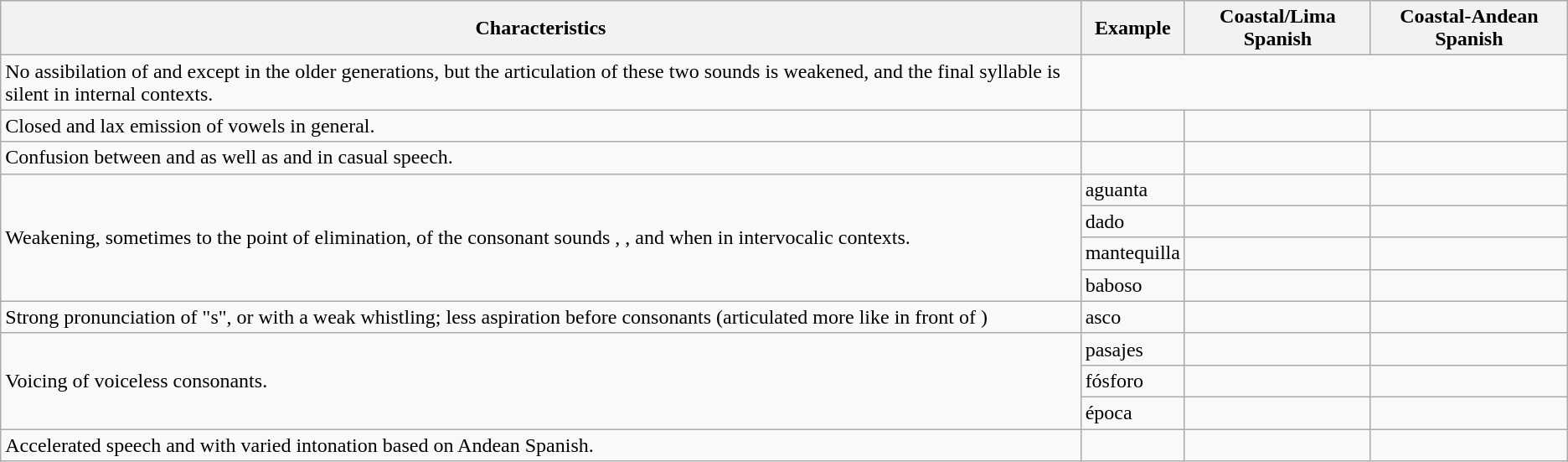<table class="wikitable">
<tr>
<th>Characteristics</th>
<th>Example</th>
<th>Coastal/Lima Spanish</th>
<th>Coastal-Andean Spanish</th>
</tr>
<tr>
<td>No assibilation of  and  except in the older generations, but the articulation of these two sounds is weakened, and the final syllable is silent in internal contexts.</td>
</tr>
<tr>
<td>Closed and lax emission of vowels in general.</td>
<td></td>
<td></td>
<td></td>
</tr>
<tr>
<td>Confusion between  and  as well as  and  in casual speech.</td>
<td></td>
<td></td>
<td></td>
</tr>
<tr>
<td rowspan=4>Weakening, sometimes to the point of elimination, of the consonant sounds , ,  and  when in intervocalic contexts.</td>
<td>aguanta</td>
<td></td>
<td></td>
</tr>
<tr>
<td>dado</td>
<td></td>
<td></td>
</tr>
<tr>
<td>mantequilla</td>
<td></td>
<td></td>
</tr>
<tr>
<td>baboso</td>
<td></td>
<td></td>
</tr>
<tr>
<td>Strong pronunciation of "s", or with a weak whistling; less aspiration before consonants (articulated more like  in front of )</td>
<td>asco</td>
<td></td>
<td></td>
</tr>
<tr>
<td rowspan=3>Voicing of voiceless consonants.</td>
<td>pasajes</td>
<td></td>
<td></td>
</tr>
<tr>
<td>fósforo</td>
<td></td>
<td></td>
</tr>
<tr>
<td>época</td>
<td></td>
<td></td>
</tr>
<tr>
<td>Accelerated speech and with varied intonation based on Andean Spanish.</td>
<td></td>
<td></td>
<td></td>
</tr>
</table>
